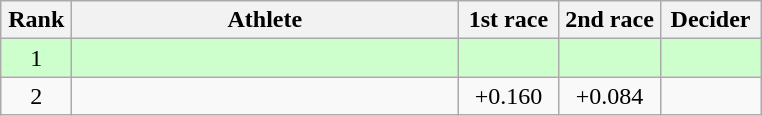<table class=wikitable style="text-align:center">
<tr>
<th width=40>Rank</th>
<th width=250>Athlete</th>
<th width=60>1st race</th>
<th width=60>2nd race</th>
<th width=60>Decider</th>
</tr>
<tr bgcolor="ccffcc">
<td>1</td>
<td align=left></td>
<td></td>
<td></td>
<td></td>
</tr>
<tr>
<td>2</td>
<td align=left></td>
<td>+0.160</td>
<td>+0.084</td>
<td></td>
</tr>
</table>
